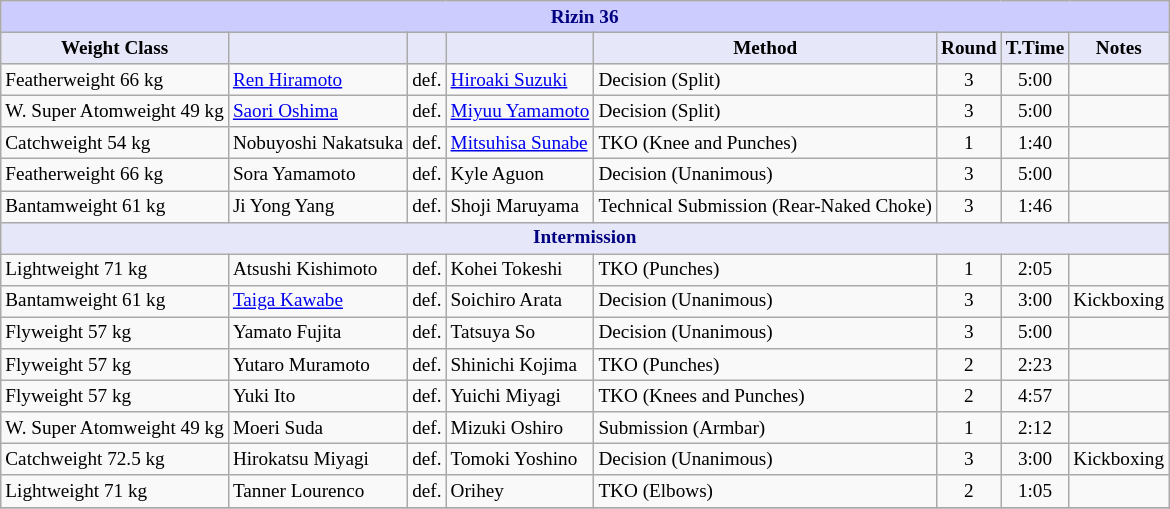<table class="wikitable" style="font-size: 80%;">
<tr>
<th colspan="8" style="background-color: #ccf; color: #000080; text-align: center;"><strong>Rizin 36</strong></th>
</tr>
<tr>
<th colspan="1" style="background-color: #E6E8FA; color: #000000; text-align: center;">Weight Class</th>
<th colspan="1" style="background-color: #E6E8FA; color: #000000; text-align: center;"></th>
<th colspan="1" style="background-color: #E6E8FA; color: #000000; text-align: center;"></th>
<th colspan="1" style="background-color: #E6E8FA; color: #000000; text-align: center;"></th>
<th colspan="1" style="background-color: #E6E8FA; color: #000000; text-align: center;">Method</th>
<th colspan="1" style="background-color: #E6E8FA; color: #000000; text-align: center;">Round</th>
<th colspan="1" style="background-color: #E6E8FA; color: #000000; text-align: center;">T.Time</th>
<th colspan="1" style="background-color: #E6E8FA; color: #000000; text-align: center;">Notes</th>
</tr>
<tr>
<td>Featherweight 66 kg</td>
<td> <a href='#'>Ren Hiramoto</a></td>
<td align=center>def.</td>
<td> <a href='#'>Hiroaki Suzuki</a></td>
<td>Decision (Split)</td>
<td align=center>3</td>
<td align=center>5:00</td>
<td></td>
</tr>
<tr>
<td>W. Super Atomweight 49 kg</td>
<td> <a href='#'>Saori Oshima</a></td>
<td align=center>def.</td>
<td> <a href='#'>Miyuu Yamamoto</a></td>
<td>Decision (Split)</td>
<td align=center>3</td>
<td align=center>5:00</td>
<td></td>
</tr>
<tr>
<td>Catchweight 54 kg</td>
<td> Nobuyoshi Nakatsuka</td>
<td align=center>def.</td>
<td> <a href='#'>Mitsuhisa Sunabe</a></td>
<td>TKO (Knee and Punches)</td>
<td align=center>1</td>
<td align=center>1:40</td>
<td></td>
</tr>
<tr>
<td>Featherweight 66 kg</td>
<td> Sora Yamamoto</td>
<td align="center">def.</td>
<td> Kyle Aguon</td>
<td>Decision (Unanimous)</td>
<td align="center">3</td>
<td align="center">5:00</td>
<td></td>
</tr>
<tr>
<td>Bantamweight 61 kg</td>
<td> Ji Yong Yang</td>
<td align="center">def.</td>
<td> Shoji Maruyama</td>
<td>Technical Submission (Rear-Naked Choke)</td>
<td align="center">3</td>
<td align="center">1:46</td>
<td></td>
</tr>
<tr>
<th colspan="8" style="background-color: #E6E8FA; color: #000080; text-align: center;"><strong>Intermission</strong></th>
</tr>
<tr>
<td>Lightweight 71 kg</td>
<td> Atsushi Kishimoto</td>
<td align=center>def.</td>
<td> Kohei Tokeshi</td>
<td>TKO (Punches)</td>
<td align=center>1</td>
<td align=center>2:05</td>
<td></td>
</tr>
<tr>
<td>Bantamweight 61 kg</td>
<td> <a href='#'>Taiga Kawabe</a></td>
<td align=center>def.</td>
<td> Soichiro Arata</td>
<td>Decision (Unanimous)</td>
<td align=center>3</td>
<td align=center>3:00</td>
<td>Kickboxing</td>
</tr>
<tr>
<td>Flyweight 57 kg</td>
<td> Yamato Fujita</td>
<td align="center">def.</td>
<td> Tatsuya So</td>
<td>Decision (Unanimous)</td>
<td align="center">3</td>
<td align="center">5:00</td>
<td></td>
</tr>
<tr>
<td>Flyweight 57 kg</td>
<td> Yutaro Muramoto</td>
<td align="center">def.</td>
<td> Shinichi Kojima</td>
<td>TKO (Punches)</td>
<td align="center">2</td>
<td align="center">2:23</td>
<td></td>
</tr>
<tr>
<td>Flyweight 57 kg</td>
<td> Yuki Ito</td>
<td align="center">def.</td>
<td> Yuichi Miyagi</td>
<td>TKO (Knees and Punches)</td>
<td align="center">2</td>
<td align="center">4:57</td>
<td></td>
</tr>
<tr>
<td>W. Super Atomweight 49 kg</td>
<td> Moeri Suda</td>
<td align="center">def.</td>
<td> Mizuki Oshiro</td>
<td>Submission (Armbar)</td>
<td align="center">1</td>
<td align="center">2:12</td>
<td></td>
</tr>
<tr>
<td>Catchweight 72.5 kg</td>
<td> Hirokatsu Miyagi</td>
<td align="center">def.</td>
<td> Tomoki Yoshino</td>
<td>Decision (Unanimous)</td>
<td align="center">3</td>
<td align="center">3:00</td>
<td>Kickboxing</td>
</tr>
<tr>
<td>Lightweight 71 kg</td>
<td> Tanner Lourenco</td>
<td align=center>def.</td>
<td> Orihey</td>
<td>TKO (Elbows)</td>
<td align=center>2</td>
<td align=center>1:05</td>
<td></td>
</tr>
<tr>
</tr>
</table>
